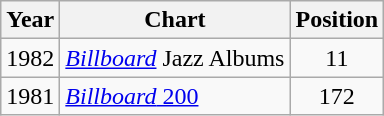<table class="wikitable">
<tr>
<th>Year</th>
<th>Chart</th>
<th>Position</th>
</tr>
<tr>
<td>1982</td>
<td><em><a href='#'>Billboard</a></em> Jazz Albums</td>
<td align="center">11</td>
</tr>
<tr>
<td>1981</td>
<td><a href='#'><em>Billboard</em> 200</a></td>
<td align="center">172</td>
</tr>
</table>
